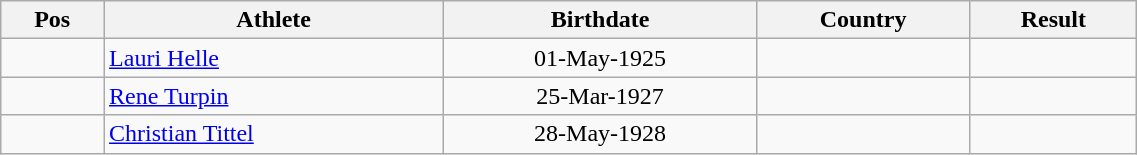<table class="wikitable"  style="text-align:center; width:60%;">
<tr>
<th>Pos</th>
<th>Athlete</th>
<th>Birthdate</th>
<th>Country</th>
<th>Result</th>
</tr>
<tr>
<td align=center></td>
<td align=left><a href='#'>Lauri Helle</a></td>
<td>01-May-1925</td>
<td align=left></td>
<td></td>
</tr>
<tr>
<td align=center></td>
<td align=left><a href='#'>Rene Turpin</a></td>
<td>25-Mar-1927</td>
<td align=left></td>
<td></td>
</tr>
<tr>
<td align=center></td>
<td align=left><a href='#'>Christian Tittel</a></td>
<td>28-May-1928</td>
<td align=left></td>
<td></td>
</tr>
</table>
